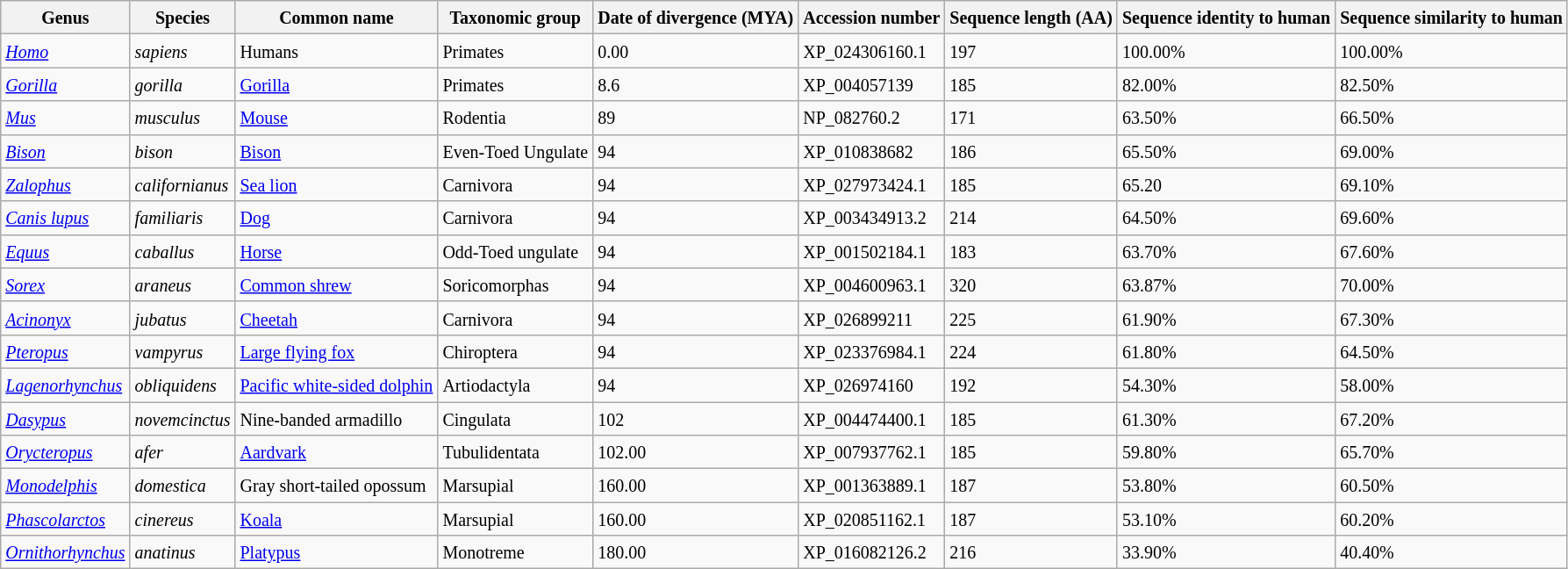<table class="wikitable sortable">
<tr>
<th><small>Genus</small></th>
<th><small>Species</small></th>
<th><small>Common name</small></th>
<th><small>Taxonomic group</small></th>
<th><small>Date of divergence (MYA)</small></th>
<th><small>Accession number</small></th>
<th><small>Sequence length (AA)</small></th>
<th><small>Sequence identity to human</small></th>
<th><small>Sequence similarity to human</small></th>
</tr>
<tr>
<td><small><em><a href='#'>Homo</a></em></small></td>
<td><small><em>sapiens</em></small></td>
<td><small>Humans</small></td>
<td><small>Primates</small></td>
<td><small>0.00</small></td>
<td><small>XP_024306160.1</small></td>
<td><small>197</small></td>
<td><small>100.00%</small></td>
<td><small>100.00%</small></td>
</tr>
<tr>
<td><small><em><a href='#'>Gorilla</a></em></small></td>
<td><small><em>gorilla</em></small></td>
<td><small><a href='#'>Gorilla</a></small></td>
<td><small>Primates</small></td>
<td><small>8.6</small></td>
<td><small>XP_004057139</small></td>
<td><small>185</small></td>
<td><small>82.00%</small></td>
<td><small>82.50%</small></td>
</tr>
<tr>
<td><small><em><a href='#'>Mus</a></em></small></td>
<td><small><em>musculus</em></small></td>
<td><small><a href='#'>Mouse</a></small></td>
<td><small>Rodentia</small></td>
<td><small>89</small></td>
<td><small>NP_082760.2</small></td>
<td><small>171</small></td>
<td><small>63.50%</small></td>
<td><small>66.50%</small></td>
</tr>
<tr>
<td><small><em><a href='#'>Bison</a></em></small></td>
<td><small><em>bison</em></small></td>
<td><small><a href='#'>Bison</a></small></td>
<td><small>Even-Toed Ungulate</small></td>
<td><small>94</small></td>
<td><small>XP_010838682</small></td>
<td><small>186</small></td>
<td><small>65.50%</small></td>
<td><small>69.00%</small></td>
</tr>
<tr>
<td><small><em><a href='#'>Zalophus</a></em></small></td>
<td><small><em>californianus</em></small></td>
<td><small><a href='#'>Sea lion</a></small></td>
<td><small>Carnivora</small></td>
<td><small>94</small></td>
<td><small>XP_027973424.1</small></td>
<td><small>185</small></td>
<td><small>65.20</small></td>
<td><small>69.10%</small></td>
</tr>
<tr>
<td><small><em><a href='#'>Canis lupus</a></em><br></small></td>
<td><small><em>familiaris</em></small></td>
<td><small><a href='#'>Dog</a></small></td>
<td><small>Carnivora</small></td>
<td><small>94</small></td>
<td><small>XP_003434913.2 </small></td>
<td><small>214</small></td>
<td><small>64.50%</small></td>
<td><small>69.60%</small></td>
</tr>
<tr>
<td><small><em><a href='#'>Equus</a></em></small></td>
<td><small><em>caballus</em></small></td>
<td><small><a href='#'>Horse</a></small></td>
<td><small>Odd-Toed ungulate</small></td>
<td><small>94</small></td>
<td><small>XP_001502184.1</small></td>
<td><small>183</small></td>
<td><small>63.70%</small></td>
<td><small>67.60%</small></td>
</tr>
<tr>
<td><small><em><a href='#'>Sorex</a></em></small></td>
<td><small><em>araneus</em></small></td>
<td><small><a href='#'>Common shrew</a></small></td>
<td><small>Soricomorphas</small></td>
<td><small>94</small></td>
<td><small>XP_004600963.1</small></td>
<td><small>320</small></td>
<td><small>63.87%</small></td>
<td><small>70.00%</small></td>
</tr>
<tr>
<td><small><em><a href='#'>Acinonyx</a></em><br></small></td>
<td><small><em>jubatus</em></small></td>
<td><small><a href='#'>Cheetah</a></small></td>
<td><small>Carnivora</small></td>
<td><small>94</small></td>
<td><small>XP_026899211</small></td>
<td><small>225</small></td>
<td><small>61.90%</small></td>
<td><small>67.30%</small></td>
</tr>
<tr>
<td><small><em><a href='#'>Pteropus</a></em><br></small></td>
<td><small><em>vampyrus</em></small></td>
<td><small><a href='#'>Large flying fox</a></small></td>
<td><small>Chiroptera</small></td>
<td><small>94</small></td>
<td><small>XP_023376984.1</small></td>
<td><small>224</small></td>
<td><small>61.80%</small></td>
<td><small>64.50%</small></td>
</tr>
<tr>
<td><small><em><a href='#'>Lagenorhynchus</a></em></small></td>
<td><small><em>obliquidens</em></small></td>
<td><small><a href='#'>Pacific white-sided dolphin</a></small></td>
<td><small>Artiodactyla</small></td>
<td><small>94</small></td>
<td><small>XP_026974160</small></td>
<td><small>192</small></td>
<td><small>54.30%</small></td>
<td><small>58.00%</small></td>
</tr>
<tr>
<td><small><em><a href='#'>Dasypus</a></em></small></td>
<td><small><em>novemcinctus</em></small></td>
<td><small>Nine-banded armadillo</small></td>
<td><small>Cingulata</small></td>
<td><small>102</small></td>
<td><small>XP_004474400.1</small></td>
<td><small>185</small></td>
<td><small>61.30%</small></td>
<td><small>67.20%</small></td>
</tr>
<tr>
<td><small><em><a href='#'>Orycteropus</a></em></small></td>
<td><small><em>afer</em></small></td>
<td><small><a href='#'>Aardvark</a></small></td>
<td><small>Tubulidentata</small></td>
<td><small>102.00</small></td>
<td><small>XP_007937762.1</small></td>
<td><small>185</small></td>
<td><small>59.80%</small></td>
<td><small>65.70%</small></td>
</tr>
<tr>
<td><small><em><a href='#'>Monodelphis</a></em></small></td>
<td><small><em>domestica</em></small></td>
<td><small>Gray short-tailed opossum</small></td>
<td><small>Marsupial</small></td>
<td><small>160.00</small></td>
<td><small>XP_001363889.1</small></td>
<td><small>187</small></td>
<td><small>53.80%</small></td>
<td><small>60.50%</small></td>
</tr>
<tr>
<td><small><em><a href='#'>Phascolarctos</a></em></small></td>
<td><small><em>cinereus</em></small></td>
<td><small><a href='#'>Koala</a></small></td>
<td><small>Marsupial</small></td>
<td><small>160.00</small></td>
<td><small>XP_020851162.1</small></td>
<td><small>187</small></td>
<td><small>53.10%</small></td>
<td><small>60.20%</small></td>
</tr>
<tr>
<td><small><em><a href='#'>Ornithorhynchus</a></em></small></td>
<td><small><em>anatinus</em></small></td>
<td><small><a href='#'>Platypus</a></small></td>
<td><small>Monotreme</small></td>
<td><small>180.00</small></td>
<td><small>XP_016082126.2</small></td>
<td><small>216</small></td>
<td><small>33.90%</small></td>
<td><small>40.40%</small></td>
</tr>
</table>
